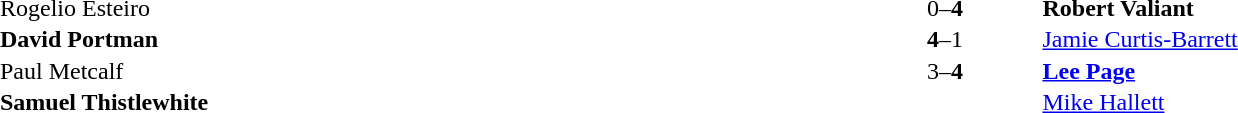<table width="100%" cellspacing="1">
<tr>
<th width=45%></th>
<th width=10%></th>
<th width=45%></th>
</tr>
<tr>
<td> Rogelio Esteiro</td>
<td align="center">0–<strong>4</strong></td>
<td> <strong>Robert Valiant</strong></td>
</tr>
<tr>
<td> <strong>David Portman</strong></td>
<td align="center"><strong>4</strong>–1</td>
<td> <a href='#'>Jamie Curtis-Barrett</a></td>
</tr>
<tr>
<td> Paul Metcalf</td>
<td align="center">3–<strong>4</strong></td>
<td> <strong><a href='#'>Lee Page</a></strong></td>
</tr>
<tr>
<td> <strong>Samuel Thistlewhite</strong></td>
<td align="center"></td>
<td> <a href='#'>Mike Hallett</a></td>
</tr>
</table>
